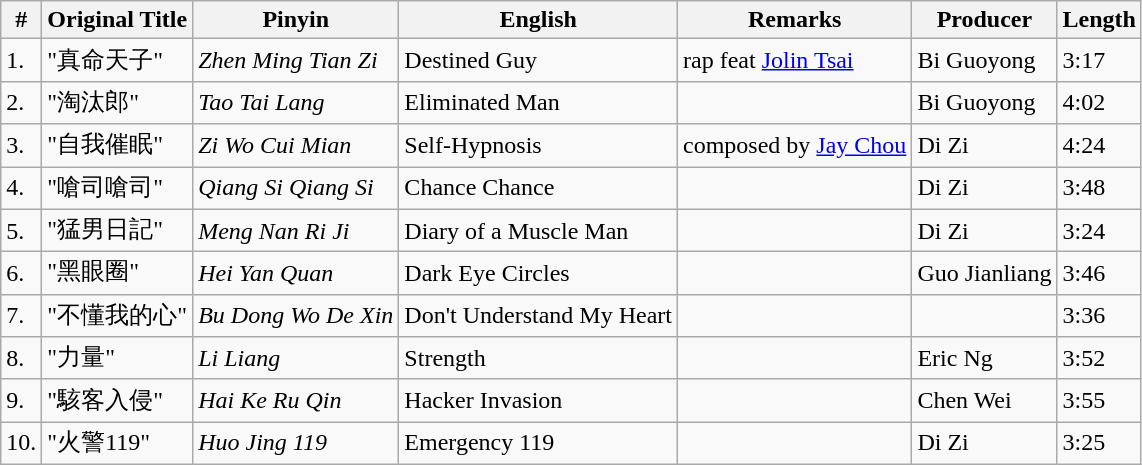<table class="wikitable">
<tr>
<th>#</th>
<th>Original Title</th>
<th>Pinyin</th>
<th>English</th>
<th>Remarks</th>
<th>Producer</th>
<th>Length</th>
</tr>
<tr>
<td>1.</td>
<td>"真命天子"</td>
<td><em>Zhen Ming Tian Zi</em></td>
<td>Destined Guy</td>
<td>rap feat <a href='#'>Jolin Tsai</a></td>
<td>Bi Guoyong</td>
<td>3:17</td>
</tr>
<tr>
<td>2.</td>
<td>"淘汰郎"</td>
<td><em>Tao Tai Lang</em></td>
<td>Eliminated Man</td>
<td></td>
<td>Bi Guoyong</td>
<td>4:02</td>
</tr>
<tr>
<td>3.</td>
<td>"自我催眠"</td>
<td><em>Zi Wo Cui Mian</em></td>
<td>Self-Hypnosis</td>
<td>composed by <a href='#'>Jay Chou</a></td>
<td>Di Zi</td>
<td>4:24</td>
</tr>
<tr>
<td>4.</td>
<td>"嗆司嗆司"</td>
<td><em>Qiang Si Qiang Si</em></td>
<td>Chance Chance</td>
<td></td>
<td>Di Zi</td>
<td>3:48</td>
</tr>
<tr>
<td>5.</td>
<td>"猛男日記"</td>
<td><em>Meng Nan Ri Ji</em></td>
<td>Diary of a Muscle Man</td>
<td></td>
<td>Di Zi</td>
<td>3:24</td>
</tr>
<tr>
<td>6.</td>
<td>"黑眼圈"</td>
<td><em>Hei Yan Quan</em></td>
<td>Dark Eye Circles</td>
<td></td>
<td>Guo Jianliang</td>
<td>3:46</td>
</tr>
<tr>
<td>7.</td>
<td>"不懂我的心"</td>
<td><em>Bu Dong Wo De Xin</em></td>
<td>Don't Understand My Heart</td>
<td></td>
<td></td>
<td>3:36</td>
</tr>
<tr>
<td>8.</td>
<td>"力量"</td>
<td><em>Li Liang</em></td>
<td>Strength</td>
<td></td>
<td>Eric Ng</td>
<td>3:52</td>
</tr>
<tr>
<td>9.</td>
<td>"駭客入侵"</td>
<td><em>Hai Ke Ru Qin</em></td>
<td>Hacker Invasion</td>
<td></td>
<td>Chen Wei</td>
<td>3:55</td>
</tr>
<tr>
<td>10.</td>
<td>"火警119"</td>
<td><em>Huo Jing 119</em></td>
<td>Emergency 119</td>
<td></td>
<td>Di Zi</td>
<td>3:25</td>
</tr>
</table>
